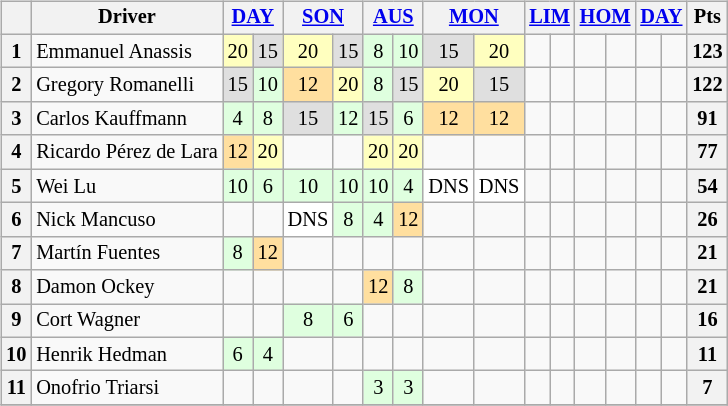<table>
<tr>
<td><br><table class="wikitable" style="font-size:85%; text-align:center">
<tr style="background:#f9f9f9; vertical-align:top;">
<th valign=middle></th>
<th valign=middle>Driver</th>
<th colspan=2><a href='#'>DAY</a></th>
<th colspan=2><a href='#'>SON</a></th>
<th colspan=2><a href='#'>AUS</a></th>
<th colspan=2><a href='#'>MON</a></th>
<th colspan=2><a href='#'>LIM</a></th>
<th colspan=2><a href='#'>HOM</a></th>
<th colspan=2><a href='#'>DAY</a></th>
<th valign=middle>Pts</th>
</tr>
<tr>
<th>1</th>
<td align=left> Emmanuel Anassis</td>
<td style="background:#ffffbf;">20</td>
<td style="background:#dfdfdf;">15</td>
<td style="background:#ffffbf;">20</td>
<td style="background:#dfdfdf;">15</td>
<td style="background:#dfffdf;">8</td>
<td style="background:#dfffdf;">10</td>
<td style="background:#dfdfdf;">15</td>
<td style="background:#ffffbf;">20</td>
<td></td>
<td></td>
<td></td>
<td></td>
<td></td>
<td></td>
<th>123</th>
</tr>
<tr>
<th>2</th>
<td align=left> Gregory Romanelli</td>
<td style="background:#dfdfdf;">15</td>
<td style="background:#dfffdf;">10</td>
<td style="background:#ffdf9f;">12</td>
<td style="background:#ffffbf;">20</td>
<td style="background:#dfffdf;">8</td>
<td style="background:#dfdfdf;">15</td>
<td style="background:#ffffbf;">20</td>
<td style="background:#dfdfdf;">15</td>
<td></td>
<td></td>
<td></td>
<td></td>
<td></td>
<td></td>
<th>122</th>
</tr>
<tr>
<th>3</th>
<td align=left> Carlos Kauffmann</td>
<td style="background:#dfffdf;">4</td>
<td style="background:#dfffdf;">8</td>
<td style="background:#dfdfdf;">15</td>
<td style="background:#dfffdf;">12</td>
<td style="background:#dfdfdf;">15</td>
<td style="background:#dfffdf;">6</td>
<td style="background:#ffdf9f;">12</td>
<td style="background:#ffdf9f;">12</td>
<td></td>
<td></td>
<td></td>
<td></td>
<td></td>
<td></td>
<th>91</th>
</tr>
<tr>
<th>4</th>
<td align=left> Ricardo Pérez de Lara</td>
<td style="background:#ffdf9f;">12</td>
<td style="background:#ffffbf;">20</td>
<td></td>
<td></td>
<td style="background:#ffffbf;">20</td>
<td style="background:#ffffbf;">20</td>
<td></td>
<td></td>
<td></td>
<td></td>
<td></td>
<td></td>
<td></td>
<td></td>
<th>77</th>
</tr>
<tr>
<th>5</th>
<td align=left> Wei Lu</td>
<td style="background:#dfffdf;">10</td>
<td style="background:#dfffdf;">6</td>
<td style="background:#dfffdf;">10</td>
<td style="background:#dfffdf;">10</td>
<td style="background:#dfffdf;">10</td>
<td style="background:#dfffdf;">4</td>
<td style="background:#ffffff;">DNS</td>
<td style="background:#ffffff;">DNS</td>
<td></td>
<td></td>
<td></td>
<td></td>
<td></td>
<td></td>
<th>54</th>
</tr>
<tr>
<th>6</th>
<td align=left> Nick Mancuso</td>
<td></td>
<td></td>
<td style="background:#ffffff;">DNS</td>
<td style="background:#dfffdf;">8</td>
<td style="background:#dfffdf;">4</td>
<td style="background:#ffdf9f;">12</td>
<td></td>
<td></td>
<td></td>
<td></td>
<td></td>
<td></td>
<td></td>
<td></td>
<th>26</th>
</tr>
<tr>
<th>7</th>
<td align=left> Martín Fuentes</td>
<td style="background:#dfffdf;">8</td>
<td style="background:#ffdf9f;">12</td>
<td></td>
<td></td>
<td></td>
<td></td>
<td></td>
<td></td>
<td></td>
<td></td>
<td></td>
<td></td>
<td></td>
<td></td>
<th>21</th>
</tr>
<tr>
<th>8</th>
<td align=left> Damon Ockey</td>
<td></td>
<td></td>
<td></td>
<td></td>
<td style="background:#ffdf9f;">12</td>
<td style="background:#dfffdf;">8</td>
<td></td>
<td></td>
<td></td>
<td></td>
<td></td>
<td></td>
<td></td>
<td></td>
<th>21</th>
</tr>
<tr>
<th>9</th>
<td align=left> Cort Wagner</td>
<td></td>
<td></td>
<td style="background:#dfffdf;">8</td>
<td style="background:#dfffdf;">6</td>
<td></td>
<td></td>
<td></td>
<td></td>
<td></td>
<td></td>
<td></td>
<td></td>
<td></td>
<td></td>
<th>16</th>
</tr>
<tr>
<th>10</th>
<td align=left> Henrik Hedman</td>
<td style="background:#dfffdf;">6</td>
<td style="background:#dfffdf;">4</td>
<td></td>
<td></td>
<td></td>
<td></td>
<td></td>
<td></td>
<td></td>
<td></td>
<td></td>
<td></td>
<td></td>
<td></td>
<th>11</th>
</tr>
<tr>
<th>11</th>
<td align=left> Onofrio Triarsi</td>
<td></td>
<td></td>
<td></td>
<td></td>
<td style="background:#dfffdf;">3</td>
<td style="background:#dfffdf;">3</td>
<td></td>
<td></td>
<td></td>
<td></td>
<td></td>
<td></td>
<td></td>
<td></td>
<th>7</th>
</tr>
<tr>
</tr>
</table>
</td>
<td valign="top"><br></td>
</tr>
</table>
